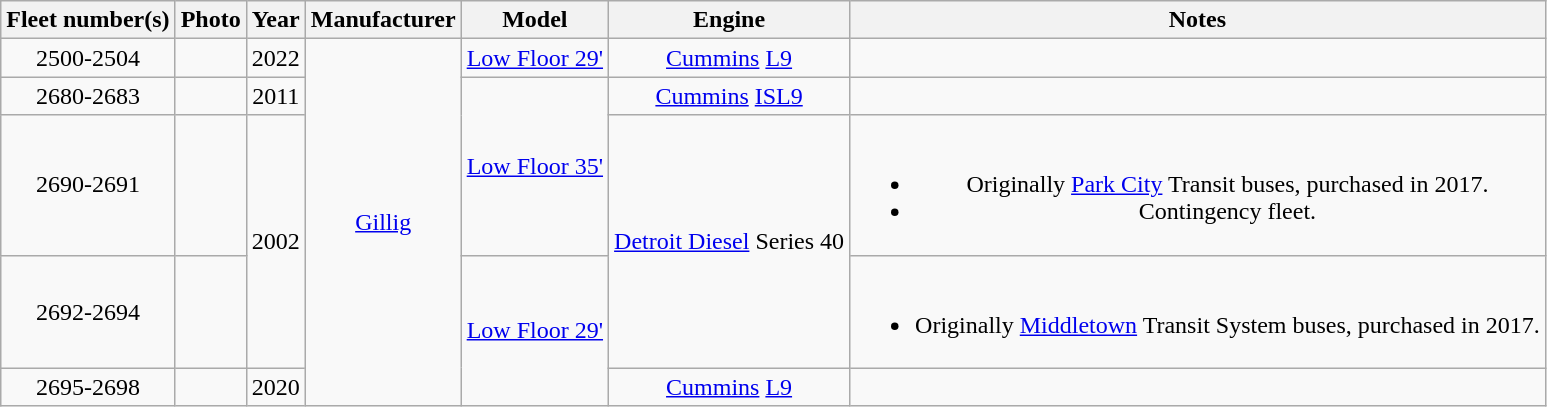<table class="wikitable">
<tr>
<th>Fleet number(s)</th>
<th>Photo</th>
<th>Year</th>
<th>Manufacturer</th>
<th>Model</th>
<th>Engine</th>
<th>Notes</th>
</tr>
<tr align="center">
<td>2500-2504</td>
<td></td>
<td>2022</td>
<td rowspan="5"><a href='#'>Gillig</a></td>
<td><a href='#'>Low Floor 29'</a></td>
<td><a href='#'>Cummins</a> <a href='#'>L9</a></td>
<td></td>
</tr>
<tr align="center">
<td>2680-2683</td>
<td></td>
<td>2011</td>
<td rowspan="2"><a href='#'>Low Floor 35'</a></td>
<td><a href='#'>Cummins</a> <a href='#'>ISL9</a></td>
<td></td>
</tr>
<tr align="center">
<td>2690-2691</td>
<td></td>
<td rowspan="2">2002</td>
<td rowspan="2"><a href='#'>Detroit Diesel</a> Series 40</td>
<td><br><ul><li>Originally <a href='#'>Park City</a> Transit buses, purchased in 2017.</li><li>Contingency fleet.</li></ul></td>
</tr>
<tr align="center">
<td>2692-2694</td>
<td></td>
<td rowspan="2"><a href='#'>Low Floor 29'</a></td>
<td><br><ul><li>Originally <a href='#'>Middletown</a> Transit System buses, purchased in 2017.</li></ul></td>
</tr>
<tr align="center">
<td>2695-2698</td>
<td></td>
<td>2020</td>
<td><a href='#'>Cummins</a> <a href='#'>L9</a></td>
<td></td>
</tr>
</table>
